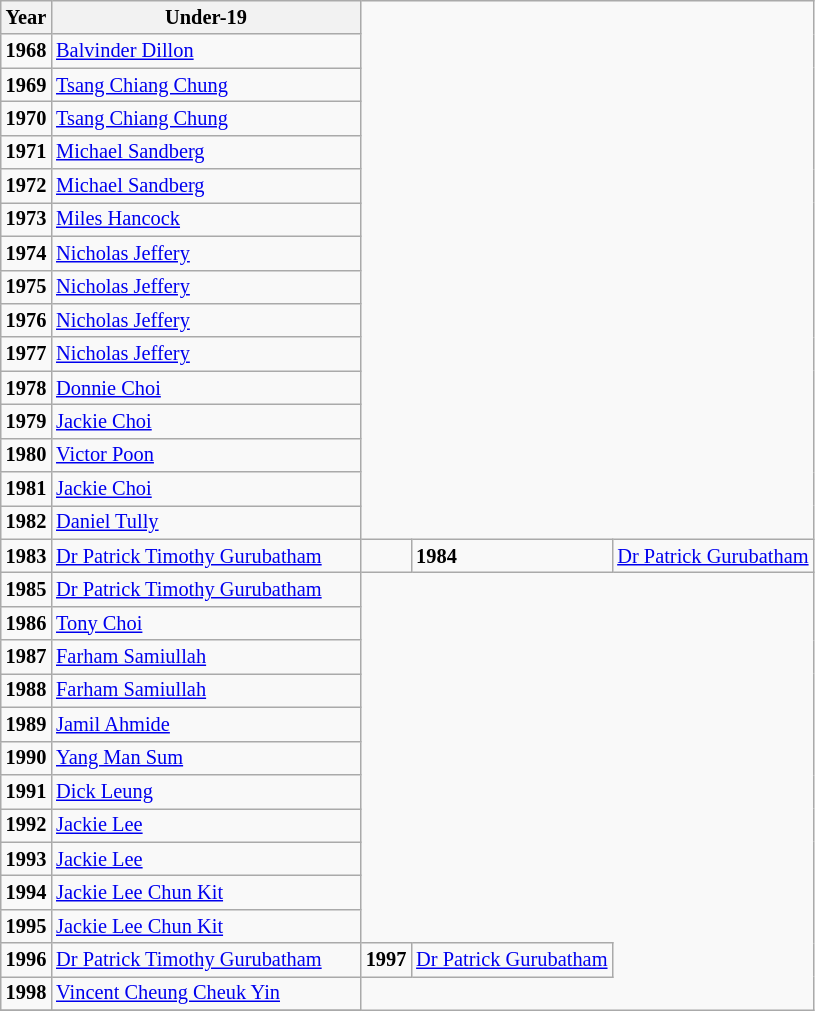<table class="wikitable sortable" style="font-size: 85%">
<tr>
<th>Year</th>
<th width=200>Under-19</th>
</tr>
<tr>
<td><strong>1968</strong></td>
<td> <a href='#'>Balvinder Dillon</a></td>
</tr>
<tr>
<td><strong>1969</strong></td>
<td> <a href='#'>Tsang Chiang Chung</a></td>
</tr>
<tr>
<td><strong>1970</strong></td>
<td> <a href='#'>Tsang Chiang Chung</a></td>
</tr>
<tr>
<td><strong>1971</strong></td>
<td> <a href='#'>Michael Sandberg</a></td>
</tr>
<tr>
<td><strong>1972</strong></td>
<td> <a href='#'>Michael Sandberg</a></td>
</tr>
<tr>
<td><strong>1973</strong></td>
<td> <a href='#'>Miles Hancock</a></td>
</tr>
<tr>
<td><strong>1974</strong></td>
<td> <a href='#'>Nicholas Jeffery</a></td>
</tr>
<tr>
<td><strong>1975</strong></td>
<td> <a href='#'>Nicholas Jeffery</a></td>
</tr>
<tr>
<td><strong>1976</strong></td>
<td> <a href='#'>Nicholas Jeffery</a></td>
</tr>
<tr>
<td><strong>1977</strong></td>
<td> <a href='#'>Nicholas Jeffery</a></td>
</tr>
<tr>
<td><strong>1978</strong></td>
<td> <a href='#'>Donnie Choi</a></td>
</tr>
<tr>
<td><strong>1979</strong></td>
<td> <a href='#'>Jackie Choi</a></td>
</tr>
<tr>
<td><strong>1980</strong></td>
<td> <a href='#'>Victor Poon</a></td>
</tr>
<tr>
<td><strong>1981</strong></td>
<td> <a href='#'>Jackie Choi</a></td>
</tr>
<tr>
<td><strong>1982</strong></td>
<td> <a href='#'>Daniel Tully</a></td>
</tr>
<tr>
<td><strong>1983</strong></td>
<td> <a href='#'>Dr Patrick Timothy Gurubatham</a></td>
<td></td>
<td><strong>1984</strong></td>
<td> <a href='#'>Dr Patrick Gurubatham</a></td>
</tr>
<tr>
<td><strong>1985</strong></td>
<td> <a href='#'>Dr Patrick Timothy Gurubatham</a></td>
</tr>
<tr>
<td><strong>1986</strong></td>
<td> <a href='#'>Tony Choi</a></td>
</tr>
<tr>
<td><strong>1987</strong></td>
<td> <a href='#'>Farham Samiullah</a></td>
</tr>
<tr>
<td><strong>1988</strong></td>
<td> <a href='#'>Farham Samiullah</a></td>
</tr>
<tr>
<td><strong>1989</strong></td>
<td> <a href='#'>Jamil Ahmide</a></td>
</tr>
<tr>
<td><strong>1990</strong></td>
<td> <a href='#'>Yang Man Sum</a></td>
</tr>
<tr>
<td><strong>1991</strong></td>
<td> <a href='#'>Dick Leung</a></td>
</tr>
<tr>
<td><strong>1992</strong></td>
<td> <a href='#'>Jackie Lee</a></td>
</tr>
<tr>
<td><strong>1993</strong></td>
<td> <a href='#'>Jackie Lee</a></td>
</tr>
<tr>
<td><strong>1994</strong></td>
<td> <a href='#'>Jackie Lee Chun Kit</a></td>
</tr>
<tr>
<td><strong>1995</strong></td>
<td> <a href='#'>Jackie Lee Chun Kit</a></td>
</tr>
<tr>
<td><strong>1996</strong></td>
<td> <a href='#'>Dr Patrick Timothy Gurubatham</a></td>
<td><strong>1997</strong></td>
<td> <a href='#'>Dr Patrick Gurubatham</a></td>
</tr>
<tr>
<td><strong>1998</strong></td>
<td> <a href='#'>Vincent Cheung Cheuk Yin</a></td>
</tr>
<tr>
</tr>
</table>
